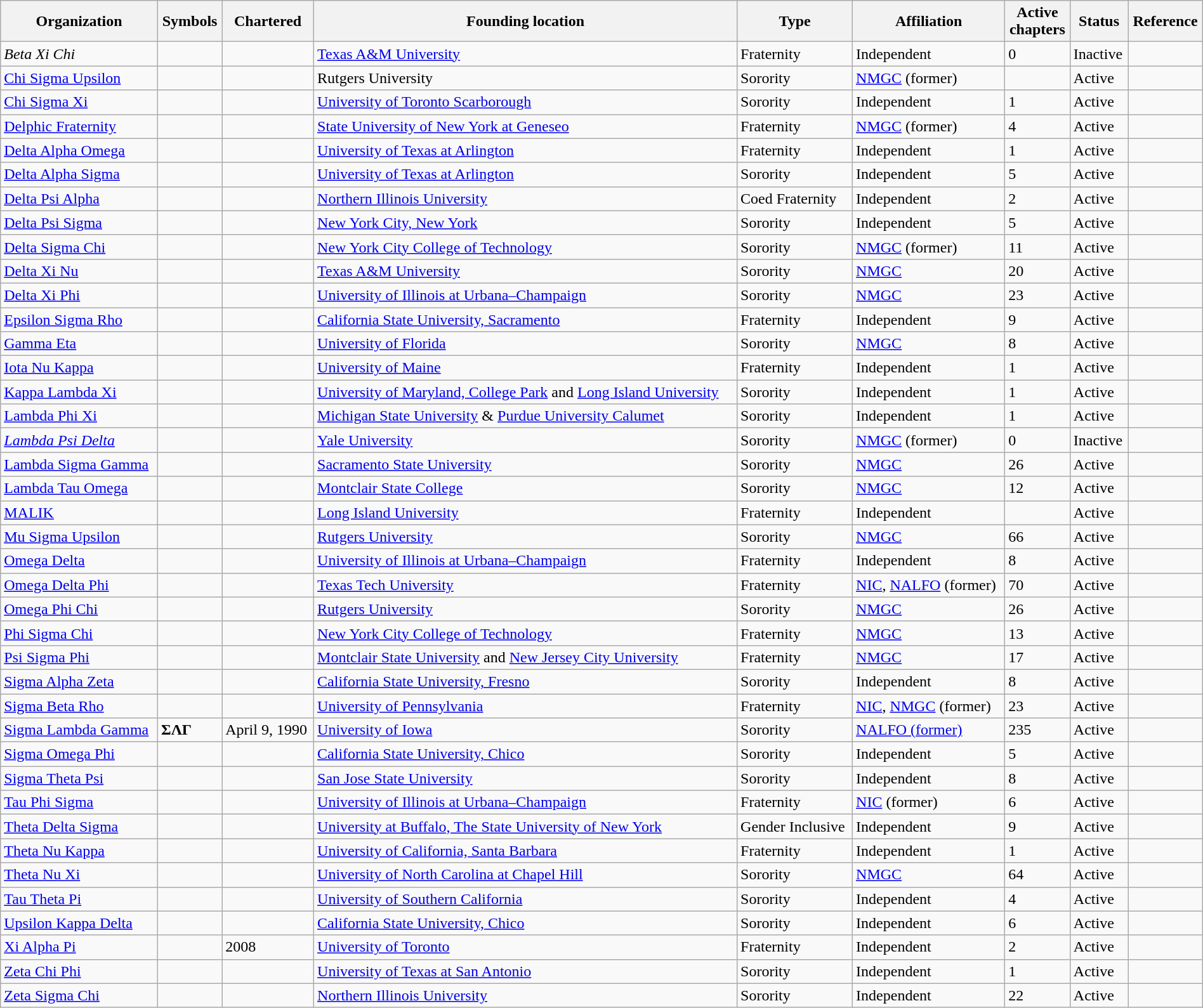<table class="wikitable sortable" width="100%">
<tr>
<th>Organization</th>
<th>Symbols</th>
<th>Chartered</th>
<th>Founding location</th>
<th>Type</th>
<th>Affiliation</th>
<th>Active<br>chapters</th>
<th>Status</th>
<th>Reference</th>
</tr>
<tr>
<td><em>Beta Xi Chi</em></td>
<td><strong></strong></td>
<td></td>
<td><a href='#'>Texas A&M University</a></td>
<td>Fraternity</td>
<td>Independent</td>
<td>0</td>
<td>Inactive</td>
<td></td>
</tr>
<tr>
<td><a href='#'>Chi Sigma Upsilon</a></td>
<td><strong></strong></td>
<td></td>
<td>Rutgers University</td>
<td>Sorority</td>
<td><a href='#'>NMGC</a> (former)</td>
<td></td>
<td>Active</td>
<td></td>
</tr>
<tr>
<td><a href='#'>Chi Sigma Xi</a></td>
<td><strong></strong></td>
<td></td>
<td><a href='#'>University of Toronto Scarborough</a></td>
<td>Sorority</td>
<td>Independent</td>
<td>1</td>
<td>Active</td>
<td></td>
</tr>
<tr>
<td><a href='#'>Delphic Fraternity</a></td>
<td><strong></strong></td>
<td></td>
<td><a href='#'>State University of New York at Geneseo</a></td>
<td>Fraternity</td>
<td><a href='#'>NMGC</a> (former)</td>
<td>4</td>
<td>Active</td>
<td></td>
</tr>
<tr>
<td><a href='#'>Delta Alpha Omega</a></td>
<td><strong></strong></td>
<td></td>
<td><a href='#'>University of Texas at Arlington</a></td>
<td>Fraternity</td>
<td>Independent</td>
<td>1</td>
<td>Active</td>
<td></td>
</tr>
<tr>
<td><a href='#'>Delta Alpha Sigma</a></td>
<td><strong></strong></td>
<td></td>
<td><a href='#'>University of Texas at Arlington</a></td>
<td>Sorority</td>
<td>Independent</td>
<td>5</td>
<td>Active</td>
<td></td>
</tr>
<tr>
<td><a href='#'>Delta Psi Alpha</a></td>
<td><strong></strong></td>
<td></td>
<td><a href='#'>Northern Illinois University</a></td>
<td>Coed Fraternity</td>
<td>Independent</td>
<td>2</td>
<td>Active</td>
<td></td>
</tr>
<tr>
<td><a href='#'>Delta Psi Sigma</a></td>
<td><strong></strong></td>
<td></td>
<td><a href='#'>New York City, New York</a></td>
<td>Sorority</td>
<td>Independent</td>
<td>5</td>
<td>Active</td>
<td></td>
</tr>
<tr>
<td><a href='#'>Delta Sigma Chi</a></td>
<td><strong></strong></td>
<td></td>
<td><a href='#'>New York City College of Technology</a></td>
<td>Sorority</td>
<td><a href='#'>NMGC</a> (former)</td>
<td>11</td>
<td>Active</td>
<td></td>
</tr>
<tr>
<td><a href='#'>Delta Xi Nu</a></td>
<td><strong></strong></td>
<td></td>
<td><a href='#'>Texas A&M University</a></td>
<td>Sorority</td>
<td><a href='#'>NMGC</a></td>
<td>20</td>
<td>Active</td>
<td></td>
</tr>
<tr>
<td><a href='#'>Delta Xi Phi</a></td>
<td><strong></strong></td>
<td></td>
<td><a href='#'>University of Illinois at Urbana–Champaign</a></td>
<td>Sorority</td>
<td><a href='#'>NMGC</a></td>
<td>23</td>
<td>Active</td>
<td></td>
</tr>
<tr>
<td><a href='#'>Epsilon Sigma Rho</a></td>
<td><strong></strong></td>
<td></td>
<td><a href='#'>California State University, Sacramento</a></td>
<td>Fraternity</td>
<td>Independent</td>
<td>9</td>
<td>Active</td>
<td></td>
</tr>
<tr>
<td><a href='#'>Gamma Eta</a></td>
<td><strong></strong></td>
<td></td>
<td><a href='#'>University of Florida</a></td>
<td>Sorority</td>
<td><a href='#'>NMGC</a></td>
<td>8</td>
<td>Active</td>
<td></td>
</tr>
<tr>
<td><a href='#'>Iota Nu Kappa</a></td>
<td><strong></strong></td>
<td></td>
<td><a href='#'>University of Maine</a></td>
<td>Fraternity</td>
<td>Independent</td>
<td>1</td>
<td>Active</td>
<td></td>
</tr>
<tr>
<td><a href='#'>Kappa Lambda Xi</a></td>
<td><strong></strong></td>
<td></td>
<td><a href='#'>University of Maryland, College Park</a> and <a href='#'>Long Island University</a></td>
<td>Sorority</td>
<td>Independent</td>
<td>1</td>
<td>Active</td>
<td></td>
</tr>
<tr>
<td><a href='#'>Lambda Phi Xi</a></td>
<td><strong></strong></td>
<td></td>
<td><a href='#'>Michigan State University</a> & <a href='#'>Purdue University Calumet</a></td>
<td>Sorority</td>
<td>Independent</td>
<td>1</td>
<td>Active</td>
<td></td>
</tr>
<tr>
<td><em><a href='#'>Lambda Psi Delta</a></em></td>
<td><strong></strong></td>
<td></td>
<td><a href='#'>Yale University</a></td>
<td>Sorority</td>
<td><a href='#'>NMGC</a> (former)</td>
<td>0</td>
<td>Inactive</td>
<td></td>
</tr>
<tr>
<td><a href='#'>Lambda Sigma Gamma</a></td>
<td><strong></strong></td>
<td></td>
<td><a href='#'>Sacramento State University</a></td>
<td>Sorority</td>
<td><a href='#'>NMGC</a></td>
<td>26</td>
<td>Active</td>
<td></td>
</tr>
<tr>
<td><a href='#'>Lambda Tau Omega</a></td>
<td><strong></strong></td>
<td></td>
<td><a href='#'>Montclair State College</a></td>
<td>Sorority</td>
<td><a href='#'>NMGC</a></td>
<td>12</td>
<td>Active</td>
<td></td>
</tr>
<tr>
<td><a href='#'>MALIK</a></td>
<td></td>
<td></td>
<td><a href='#'>Long Island University</a></td>
<td>Fraternity</td>
<td>Independent</td>
<td></td>
<td>Active</td>
<td></td>
</tr>
<tr>
<td><a href='#'>Mu Sigma Upsilon</a></td>
<td><strong></strong></td>
<td></td>
<td><a href='#'>Rutgers University</a></td>
<td>Sorority</td>
<td><a href='#'>NMGC</a></td>
<td>66</td>
<td>Active</td>
<td></td>
</tr>
<tr>
<td><a href='#'>Omega Delta</a></td>
<td><strong></strong></td>
<td></td>
<td><a href='#'>University of Illinois at Urbana–Champaign</a></td>
<td>Fraternity</td>
<td>Independent</td>
<td>8</td>
<td>Active</td>
<td></td>
</tr>
<tr>
<td><a href='#'>Omega Delta Phi</a></td>
<td><strong></strong></td>
<td></td>
<td><a href='#'>Texas Tech University</a></td>
<td>Fraternity</td>
<td><a href='#'>NIC</a>, <a href='#'>NALFO</a> (former)</td>
<td>70</td>
<td>Active</td>
<td></td>
</tr>
<tr>
<td><a href='#'>Omega Phi Chi</a></td>
<td><strong></strong></td>
<td></td>
<td><a href='#'>Rutgers University</a></td>
<td>Sorority</td>
<td><a href='#'>NMGC</a></td>
<td>26</td>
<td>Active</td>
<td></td>
</tr>
<tr>
<td><a href='#'>Phi Sigma Chi</a></td>
<td><strong></strong></td>
<td></td>
<td><a href='#'>New York City College of Technology</a></td>
<td>Fraternity</td>
<td><a href='#'>NMGC</a></td>
<td>13</td>
<td>Active</td>
<td></td>
</tr>
<tr>
<td><a href='#'>Psi Sigma Phi</a></td>
<td><strong></strong></td>
<td></td>
<td><a href='#'>Montclair State University</a> and <a href='#'>New Jersey City University</a></td>
<td>Fraternity</td>
<td><a href='#'>NMGC</a></td>
<td>17</td>
<td>Active</td>
<td></td>
</tr>
<tr>
<td><a href='#'>Sigma Alpha Zeta</a></td>
<td><strong></strong></td>
<td></td>
<td><a href='#'>California State University, Fresno</a></td>
<td>Sorority</td>
<td>Independent</td>
<td>8</td>
<td>Active</td>
<td></td>
</tr>
<tr>
<td><a href='#'>Sigma Beta Rho</a></td>
<td><strong></strong></td>
<td></td>
<td><a href='#'>University of Pennsylvania</a></td>
<td>Fraternity</td>
<td><a href='#'>NIC</a>, <a href='#'>NMGC</a> (former)</td>
<td>23</td>
<td>Active</td>
<td></td>
</tr>
<tr>
<td><a href='#'>Sigma Lambda Gamma</a></td>
<td><strong>ΣΛΓ</strong></td>
<td>April 9, 1990</td>
<td><a href='#'>University of Iowa</a></td>
<td>Sorority</td>
<td><a href='#'>NALFO (former)</a></td>
<td>235</td>
<td>Active</td>
<td></td>
</tr>
<tr>
<td><a href='#'>Sigma Omega Phi</a></td>
<td><strong></strong></td>
<td></td>
<td><a href='#'>California State University, Chico</a></td>
<td>Sorority</td>
<td>Independent</td>
<td>5</td>
<td>Active</td>
<td></td>
</tr>
<tr>
<td><a href='#'>Sigma Theta Psi</a></td>
<td><strong></strong></td>
<td></td>
<td><a href='#'>San Jose State University</a></td>
<td>Sorority</td>
<td>Independent</td>
<td>8</td>
<td>Active</td>
<td></td>
</tr>
<tr>
<td><a href='#'>Tau Phi Sigma</a></td>
<td><strong></strong></td>
<td></td>
<td><a href='#'>University of Illinois at Urbana–Champaign</a></td>
<td>Fraternity</td>
<td><a href='#'>NIC</a> (former)</td>
<td>6</td>
<td>Active</td>
<td></td>
</tr>
<tr>
<td><a href='#'>Theta Delta Sigma</a></td>
<td><strong></strong></td>
<td></td>
<td><a href='#'>University at Buffalo, The State University of New York</a></td>
<td>Gender Inclusive</td>
<td>Independent</td>
<td>9</td>
<td>Active</td>
<td></td>
</tr>
<tr>
<td><a href='#'>Theta Nu Kappa</a></td>
<td><strong></strong></td>
<td></td>
<td><a href='#'>University of California, Santa Barbara</a></td>
<td>Fraternity</td>
<td>Independent</td>
<td>1</td>
<td>Active</td>
<td></td>
</tr>
<tr>
<td><a href='#'>Theta Nu Xi</a></td>
<td><strong></strong></td>
<td></td>
<td><a href='#'>University of North Carolina at Chapel Hill</a></td>
<td>Sorority</td>
<td><a href='#'>NMGC</a></td>
<td>64</td>
<td>Active</td>
<td></td>
</tr>
<tr>
<td><a href='#'>Tau Theta Pi</a></td>
<td><strong></strong></td>
<td></td>
<td><a href='#'>University of Southern California</a></td>
<td>Sorority</td>
<td>Independent</td>
<td>4</td>
<td>Active</td>
<td></td>
</tr>
<tr>
<td><a href='#'>Upsilon Kappa Delta</a></td>
<td><strong></strong></td>
<td></td>
<td><a href='#'>California State University, Chico</a></td>
<td>Sorority</td>
<td>Independent</td>
<td>6</td>
<td>Active</td>
<td></td>
</tr>
<tr>
<td><a href='#'>Xi Alpha Pi</a></td>
<td><strong></strong></td>
<td>2008</td>
<td><a href='#'>University of Toronto</a></td>
<td>Fraternity</td>
<td>Independent</td>
<td>2</td>
<td>Active</td>
<td></td>
</tr>
<tr>
<td><a href='#'>Zeta Chi Phi</a></td>
<td><strong></strong></td>
<td></td>
<td><a href='#'>University of Texas at San Antonio</a></td>
<td>Sorority</td>
<td>Independent</td>
<td>1</td>
<td>Active</td>
<td></td>
</tr>
<tr>
<td><a href='#'>Zeta Sigma Chi</a></td>
<td><strong></strong></td>
<td></td>
<td><a href='#'>Northern Illinois University</a></td>
<td>Sorority</td>
<td>Independent</td>
<td>22</td>
<td>Active</td>
<td></td>
</tr>
</table>
